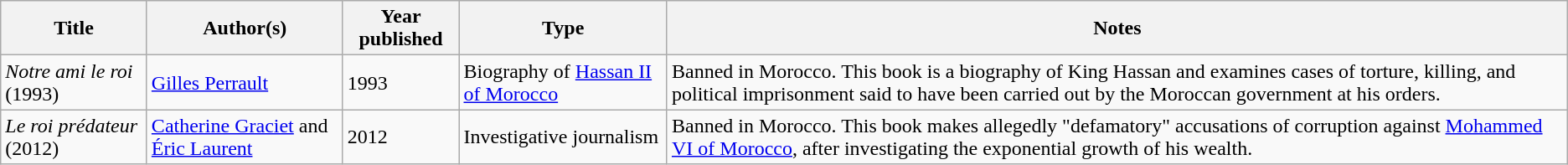<table class="wikitable sortable">
<tr>
<th>Title</th>
<th>Author(s)</th>
<th>Year published</th>
<th>Type</th>
<th class="unsortable">Notes</th>
</tr>
<tr>
<td><em>Notre ami le roi</em> (1993)</td>
<td><a href='#'>Gilles Perrault</a></td>
<td>1993</td>
<td>Biography of <a href='#'>Hassan II of Morocco</a></td>
<td>Banned in Morocco. This book is a biography of King Hassan and examines cases of torture, killing, and political imprisonment said to have been carried out by the Moroccan government at his orders.</td>
</tr>
<tr>
<td><em>Le roi prédateur</em> (2012)</td>
<td><a href='#'>Catherine Graciet</a> and <a href='#'>Éric Laurent</a></td>
<td>2012</td>
<td>Investigative journalism</td>
<td>Banned in Morocco. This book makes allegedly "defamatory" accusations of corruption against <a href='#'>Mohammed VI of Morocco</a>, after investigating the exponential growth of his wealth.</td>
</tr>
</table>
